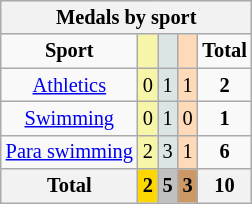<table class="wikitable" style="font-size:85%">
<tr style="background:#efefef;">
<th colspan=7>Medals by sport</th>
</tr>
<tr align=center>
<td><strong>Sport</strong></td>
<td bgcolor=#f7f6a8></td>
<td bgcolor=#dce5e5></td>
<td bgcolor=#ffdab9></td>
<td><strong>Total</strong></td>
</tr>
<tr align=center>
<td><a href='#'>Athletics</a></td>
<td style="background:#F7F6A8;">0</td>
<td style="background:#DCE5E5;">1</td>
<td style="background:#FFDAB9;">1</td>
<td><strong>2</strong></td>
</tr>
<tr align=center>
<td><a href='#'>Swimming</a></td>
<td style="background:#F7F6A8;">0</td>
<td style="background:#DCE5E5;">1</td>
<td style="background:#FFDAB9;">0</td>
<td><strong>1</strong></td>
</tr>
<tr align=center>
<td><a href='#'>Para swimming</a></td>
<td style="background:#F7F6A8;">2</td>
<td style="background:#DCE5E5;">3</td>
<td style="background:#FFDAB9;">1</td>
<td><strong>6</strong></td>
</tr>
<tr align=center>
<th>Total</th>
<th style="background:gold;">2</th>
<th style="background:silver;">5</th>
<th style="background:#c96;">3</th>
<th>10</th>
</tr>
</table>
